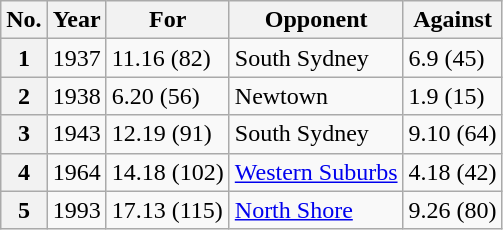<table class="wikitable sortable">
<tr>
<th>No.</th>
<th>Year</th>
<th>For</th>
<th>Opponent</th>
<th>Against</th>
</tr>
<tr>
<th>1</th>
<td>1937</td>
<td>11.16 (82)</td>
<td>South Sydney</td>
<td>6.9 (45)</td>
</tr>
<tr>
<th>2</th>
<td>1938</td>
<td>6.20 (56)</td>
<td>Newtown</td>
<td>1.9 (15)</td>
</tr>
<tr>
<th>3</th>
<td>1943</td>
<td>12.19 (91)</td>
<td>South Sydney</td>
<td>9.10 (64)</td>
</tr>
<tr>
<th>4</th>
<td>1964</td>
<td>14.18 (102)</td>
<td><a href='#'>Western Suburbs</a></td>
<td>4.18 (42)</td>
</tr>
<tr>
<th>5</th>
<td>1993</td>
<td>17.13 (115)</td>
<td><a href='#'>North Shore</a></td>
<td>9.26 (80)</td>
</tr>
</table>
